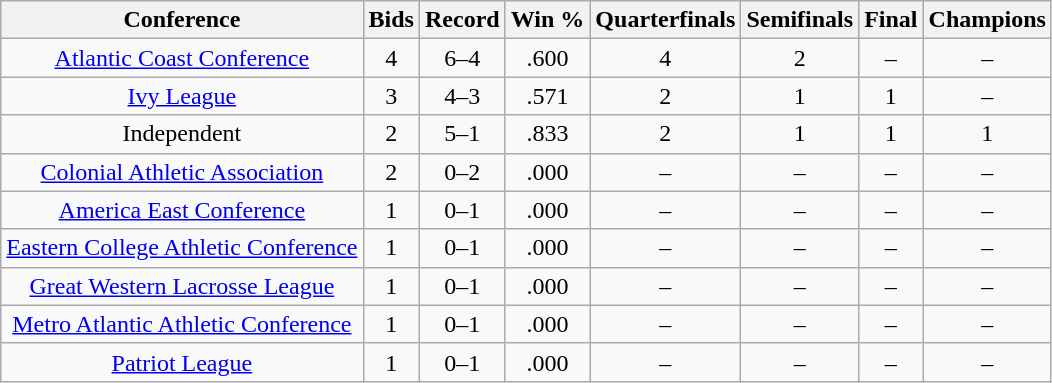<table class="wikitable sortable" style="text-align:center">
<tr>
<th>Conference<br></th>
<th>Bids<br></th>
<th>Record<br></th>
<th>Win %<br></th>
<th>Quarterfinals<br></th>
<th>Semifinals<br></th>
<th>Final<br></th>
<th>Champions</th>
</tr>
<tr>
<td><a href='#'>Atlantic Coast Conference</a></td>
<td>4 </td>
<td>6–4</td>
<td>.600</td>
<td>4</td>
<td>2</td>
<td>–</td>
<td>–</td>
</tr>
<tr>
<td><a href='#'>Ivy League</a></td>
<td>3 </td>
<td>4–3</td>
<td>.571</td>
<td>2</td>
<td>1</td>
<td>1</td>
<td>–</td>
</tr>
<tr>
<td>Independent</td>
<td>2 </td>
<td>5–1</td>
<td>.833</td>
<td>2</td>
<td>1</td>
<td>1</td>
<td>1</td>
</tr>
<tr>
<td><a href='#'>Colonial Athletic Association</a></td>
<td>2 </td>
<td>0–2</td>
<td>.000</td>
<td>–</td>
<td>–</td>
<td>–</td>
<td>–</td>
</tr>
<tr>
<td><a href='#'>America East Conference</a></td>
<td>1 </td>
<td>0–1</td>
<td>.000</td>
<td>–</td>
<td>–</td>
<td>–</td>
<td>–</td>
</tr>
<tr>
<td><a href='#'>Eastern College Athletic Conference</a></td>
<td>1 </td>
<td>0–1</td>
<td>.000</td>
<td>–</td>
<td>–</td>
<td>–</td>
<td>–</td>
</tr>
<tr>
<td><a href='#'>Great Western Lacrosse League</a></td>
<td>1 </td>
<td>0–1</td>
<td>.000</td>
<td>–</td>
<td>–</td>
<td>–</td>
<td>–</td>
</tr>
<tr>
<td><a href='#'>Metro Atlantic Athletic Conference</a></td>
<td>1 </td>
<td>0–1</td>
<td>.000</td>
<td>–</td>
<td>–</td>
<td>–</td>
<td>–</td>
</tr>
<tr>
<td><a href='#'>Patriot League</a></td>
<td>1 </td>
<td>0–1</td>
<td>.000</td>
<td>–</td>
<td>–</td>
<td>–</td>
<td>–</td>
</tr>
</table>
